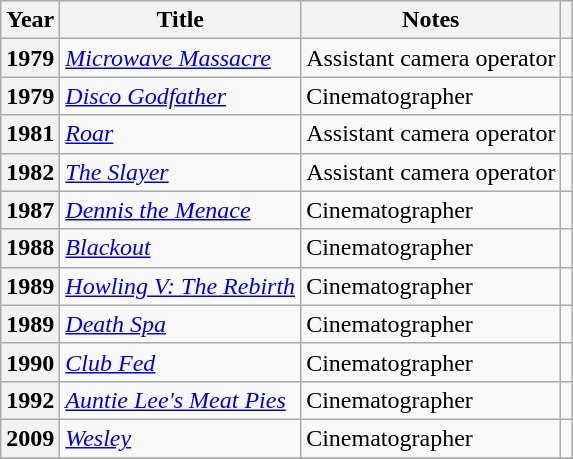<table class="wikitable plainrowheaders sortable" style="margin-right: 0;">
<tr>
<th scope="col">Year</th>
<th scope="col">Title</th>
<th scope="col" class="unsortable">Notes</th>
<th scope="col" class="unsortable"></th>
</tr>
<tr>
<th scope="row">1979</th>
<td><em><a href='#'>Microwave Massacre</a></em></td>
<td>Assistant camera operator</td>
<td style="text-align:center"></td>
</tr>
<tr>
<th scope="row">1979</th>
<td><em><a href='#'>Disco Godfather</a></em></td>
<td>Cinematographer</td>
<td style="text-align:center"></td>
</tr>
<tr>
<th scope="row">1981</th>
<td><em><a href='#'>Roar</a></em></td>
<td>Assistant camera operator</td>
<td style="text-align:center"></td>
</tr>
<tr>
<th scope="row">1982</th>
<td><em><a href='#'>The Slayer</a></em></td>
<td>Assistant camera operator</td>
<td style="text-align:center"></td>
</tr>
<tr>
<th scope="row">1987</th>
<td><em><a href='#'>Dennis the Menace</a></em></td>
<td>Cinematographer</td>
<td style="text-align:center"></td>
</tr>
<tr>
<th scope="row">1988</th>
<td><em><a href='#'>Blackout</a></em></td>
<td>Cinematographer</td>
<td style="text-align:center;"></td>
</tr>
<tr>
<th scope="row">1989</th>
<td><em><a href='#'>Howling V: The Rebirth</a></em></td>
<td>Cinematographer</td>
<td style="text-align:center"></td>
</tr>
<tr>
<th scope="row">1989</th>
<td><em><a href='#'>Death Spa</a></em></td>
<td>Cinematographer</td>
<td style="text-align:center"></td>
</tr>
<tr>
<th scope="row">1990</th>
<td><em><a href='#'>Club Fed</a></em></td>
<td>Cinematographer</td>
<td style="text-align:center"></td>
</tr>
<tr>
<th scope="row">1992</th>
<td><em><a href='#'>Auntie Lee's Meat Pies</a></em></td>
<td>Cinematographer</td>
<td style="text-align:center"></td>
</tr>
<tr>
<th scope="row">2009</th>
<td><em><a href='#'>Wesley</a></em></td>
<td>Cinematographer</td>
<td style="text-align:center"></td>
</tr>
<tr>
</tr>
</table>
